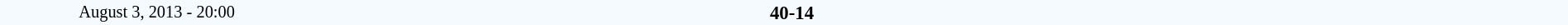<table style="width: 100%; background:#F5FAFF;" cellspacing="0">
<tr>
<td style=font-size:85% align=center rowspan=3 width=20%>August 3, 2013 - 20:00</td>
</tr>
<tr style=font-size:95%>
<td width=24% align=right></td>
<td align=center width=13%><strong>40-14</strong></td>
<td width=24%></td>
<td style=font-size:85% rowspan=3 valign=top align=center></td>
</tr>
</table>
